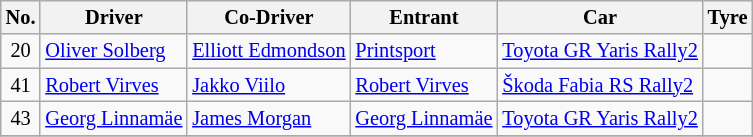<table class="wikitable" style="font-size: 85%;">
<tr>
<th>No.</th>
<th>Driver</th>
<th>Co-Driver</th>
<th>Entrant</th>
<th>Car</th>
<th>Tyre</th>
</tr>
<tr>
<td align="center">20</td>
<td> <a href='#'>Oliver Solberg</a></td>
<td> <a href='#'>Elliott Edmondson</a></td>
<td> <a href='#'>Printsport</a></td>
<td><a href='#'>Toyota GR Yaris Rally2</a></td>
<td align="center"></td>
</tr>
<tr>
<td align="center">41</td>
<td> <a href='#'>Robert Virves</a></td>
<td> <a href='#'>Jakko Viilo</a></td>
<td> <a href='#'>Robert Virves</a></td>
<td><a href='#'>Škoda Fabia RS Rally2</a></td>
<td align="center"></td>
</tr>
<tr>
<td align="center">43</td>
<td> <a href='#'>Georg Linnamäe</a></td>
<td> <a href='#'>James Morgan</a></td>
<td> <a href='#'>Georg Linnamäe</a></td>
<td><a href='#'>Toyota GR Yaris Rally2</a></td>
<td align="center"></td>
</tr>
<tr>
</tr>
</table>
